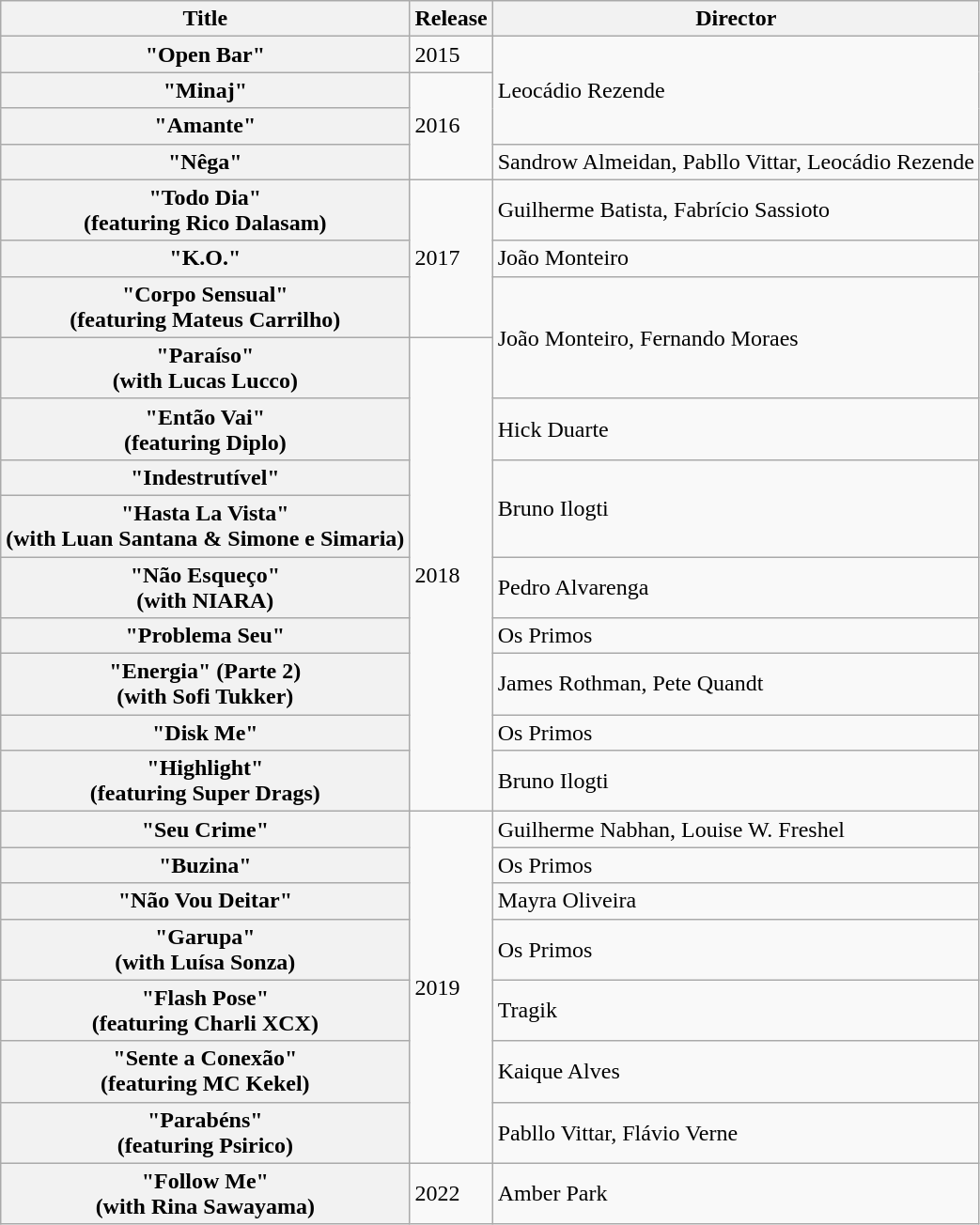<table class="wikitable plainrowheaders sortable">
<tr>
<th>Title</th>
<th>Release</th>
<th>Director</th>
</tr>
<tr>
<th scope="row">"Open Bar"</th>
<td>2015</td>
<td rowspan="3">Leocádio Rezende</td>
</tr>
<tr>
<th scope="row">"Minaj"</th>
<td rowspan="3">2016</td>
</tr>
<tr>
<th scope="row">"Amante"</th>
</tr>
<tr>
<th scope="row">"Nêga"</th>
<td>Sandrow Almeidan, Pabllo Vittar, Leocádio Rezende</td>
</tr>
<tr>
<th scope="row">"Todo Dia"<br><span>(featuring Rico Dalasam)</span></th>
<td rowspan="3">2017</td>
<td>Guilherme Batista, Fabrício Sassioto</td>
</tr>
<tr>
<th scope="row">"K.O."</th>
<td>João Monteiro</td>
</tr>
<tr>
<th scope="row">"Corpo Sensual"<br><span>(featuring Mateus Carrilho)</span></th>
<td rowspan="2">João Monteiro, Fernando Moraes</td>
</tr>
<tr>
<th scope="row">"Paraíso"<br><span>(with Lucas Lucco)</span></th>
<td rowspan="9">2018</td>
</tr>
<tr>
<th scope="row">"Então Vai"<br><span>(featuring Diplo)</span></th>
<td>Hick Duarte</td>
</tr>
<tr>
<th scope="row">"Indestrutível"</th>
<td rowspan=2>Bruno Ilogti</td>
</tr>
<tr>
<th scope="row">"Hasta La Vista"<br><span>(with Luan Santana & Simone e Simaria)</span></th>
</tr>
<tr>
<th scope="row">"Não Esqueço"<br><span>(with NIARA)</span></th>
<td>Pedro Alvarenga</td>
</tr>
<tr>
<th scope="row">"Problema Seu"</th>
<td>Os Primos</td>
</tr>
<tr>
<th scope="row">"Energia" (Parte 2)<br><span>(with Sofi Tukker)</span></th>
<td>James Rothman, Pete Quandt</td>
</tr>
<tr>
<th scope="row">"Disk Me"</th>
<td>Os Primos</td>
</tr>
<tr>
<th scope="row">"Highlight"<br><span>(featuring Super Drags)</span></th>
<td>Bruno Ilogti</td>
</tr>
<tr>
<th scope="row">"Seu Crime"</th>
<td rowspan=7>2019</td>
<td>Guilherme Nabhan, Louise W. Freshel</td>
</tr>
<tr>
<th scope="row">"Buzina"</th>
<td>Os Primos</td>
</tr>
<tr>
<th scope="row">"Não Vou Deitar"</th>
<td>Mayra Oliveira</td>
</tr>
<tr>
<th scope="row">"Garupa"<br><span>(with Luísa Sonza)</span></th>
<td>Os Primos</td>
</tr>
<tr>
<th scope="row">"Flash Pose"<br><span>(featuring Charli XCX)</span></th>
<td>Tragik</td>
</tr>
<tr>
<th scope="row">"Sente a Conexão"<br><span>(featuring MC Kekel)</span></th>
<td>Kaique Alves</td>
</tr>
<tr>
<th scope="row">"Parabéns"<br><span>(featuring Psirico)</span></th>
<td>Pabllo Vittar, Flávio Verne</td>
</tr>
<tr>
<th scope="row">"Follow Me"<br><span>(with Rina Sawayama)</span></th>
<td>2022</td>
<td>Amber Park</td>
</tr>
</table>
